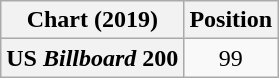<table class="wikitable plainrowheaders" style="text-align:center">
<tr>
<th scope="col">Chart (2019)</th>
<th scope="col">Position</th>
</tr>
<tr>
<th scope="row">US <em>Billboard</em> 200</th>
<td>99</td>
</tr>
</table>
